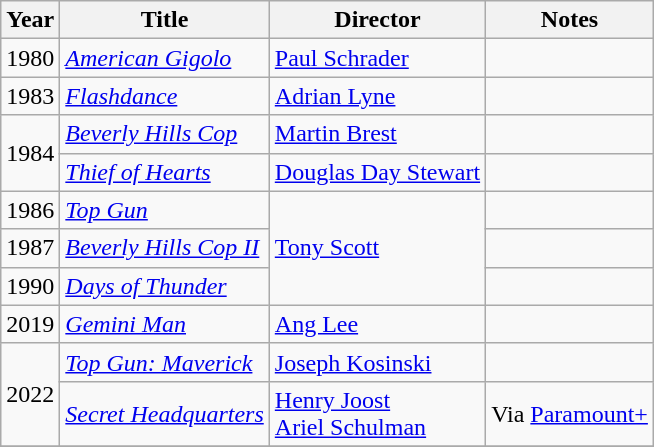<table class="wikitable">
<tr>
<th>Year</th>
<th>Title</th>
<th>Director</th>
<th>Notes</th>
</tr>
<tr>
<td>1980</td>
<td><em><a href='#'>American Gigolo</a></em></td>
<td><a href='#'>Paul Schrader</a></td>
<td></td>
</tr>
<tr>
<td>1983</td>
<td><em><a href='#'>Flashdance</a></em></td>
<td><a href='#'>Adrian Lyne</a></td>
<td></td>
</tr>
<tr>
<td rowspan="2">1984</td>
<td><em><a href='#'>Beverly Hills Cop</a></em></td>
<td><a href='#'>Martin Brest</a></td>
<td></td>
</tr>
<tr>
<td><em><a href='#'>Thief of Hearts</a></em></td>
<td><a href='#'>Douglas Day Stewart</a></td>
<td></td>
</tr>
<tr>
<td>1986</td>
<td><em><a href='#'>Top Gun</a></em></td>
<td rowspan="3"><a href='#'>Tony Scott</a></td>
<td></td>
</tr>
<tr>
<td>1987</td>
<td><em><a href='#'>Beverly Hills Cop II</a></em></td>
<td></td>
</tr>
<tr>
<td>1990</td>
<td><em><a href='#'>Days of Thunder</a></em></td>
<td></td>
</tr>
<tr>
<td>2019</td>
<td><em><a href='#'>Gemini Man</a></em></td>
<td><a href='#'>Ang Lee</a></td>
<td></td>
</tr>
<tr>
<td rowspan="2">2022</td>
<td><em><a href='#'>Top Gun: Maverick</a></em></td>
<td><a href='#'>Joseph Kosinski</a></td>
<td></td>
</tr>
<tr>
<td><em><a href='#'>Secret Headquarters</a></em></td>
<td><a href='#'>Henry Joost</a><br><a href='#'>Ariel Schulman</a></td>
<td>Via <a href='#'>Paramount+</a></td>
</tr>
<tr>
</tr>
</table>
